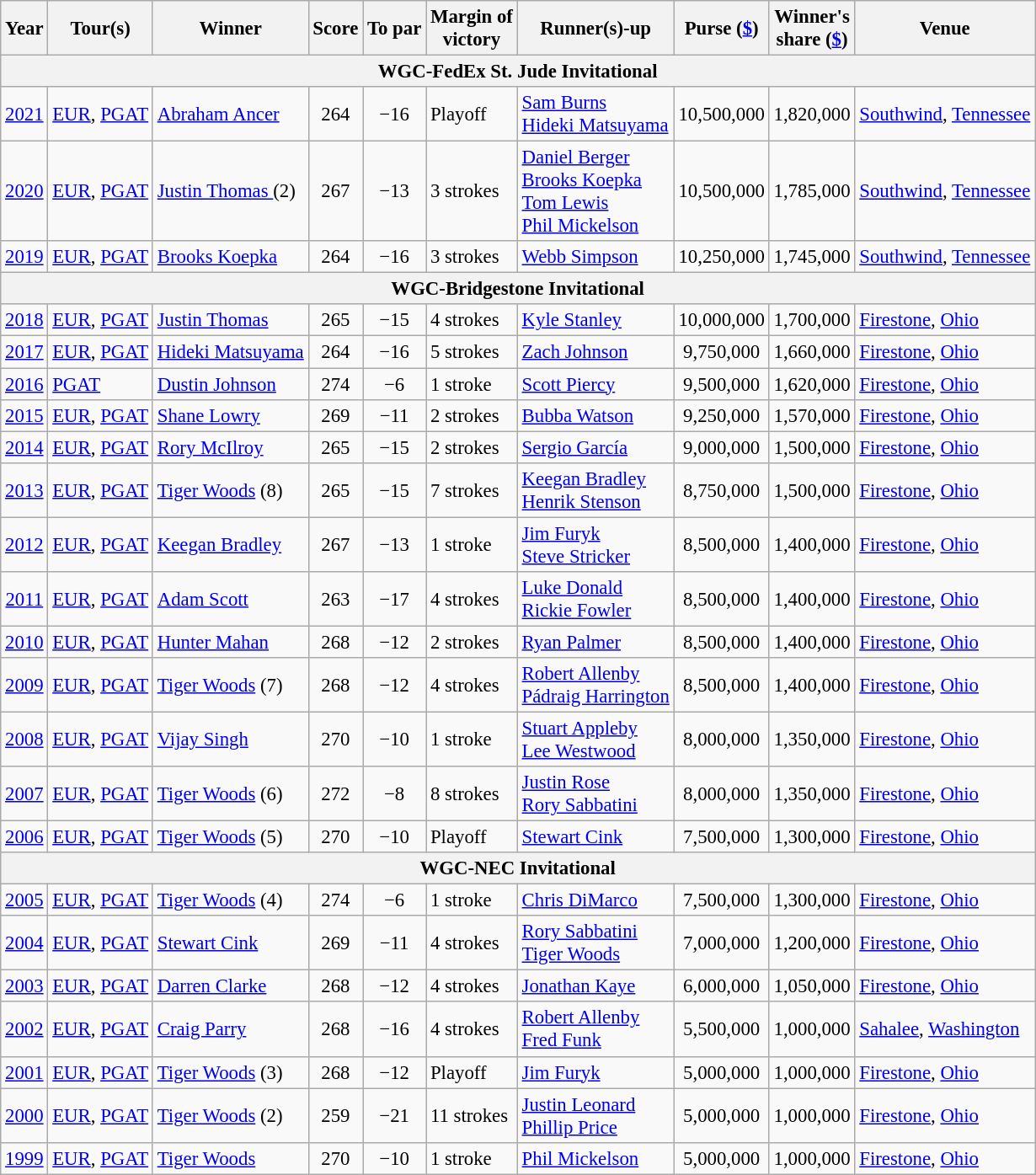<table class="wikitable" style="font-size:95%">
<tr>
<th>Year</th>
<th>Tour(s)</th>
<th>Winner</th>
<th>Score</th>
<th>To par</th>
<th>Margin of<br>victory</th>
<th>Runner(s)-up</th>
<th>Purse (<a href='#'>$</a>)</th>
<th>Winner's<br>share (<a href='#'>$</a>)</th>
<th>Venue</th>
</tr>
<tr>
<th colspan="12">WGC-FedEx St. Jude Invitational</th>
</tr>
<tr>
<td align=center><a href='#'>2021</a></td>
<td><a href='#'>EUR</a>, <a href='#'>PGAT</a></td>
<td> <a href='#'>Abraham Ancer</a></td>
<td align=center>264</td>
<td align=center>−16</td>
<td>Playoff</td>
<td> <a href='#'>Sam Burns</a><br> <a href='#'>Hideki Matsuyama</a></td>
<td align=center>10,500,000</td>
<td align=center>1,820,000</td>
<td><a href='#'>Southwind</a>, <a href='#'>Tennessee</a></td>
</tr>
<tr>
<td align=center><a href='#'>2020</a></td>
<td><a href='#'>EUR</a>, <a href='#'>PGAT</a></td>
<td> <a href='#'>Justin Thomas </a> (2)</td>
<td align="center">267</td>
<td align=center>−13</td>
<td>3 strokes</td>
<td> <a href='#'>Daniel Berger</a><br> <a href='#'>Brooks Koepka</a><br> <a href='#'>Tom Lewis</a><br> <a href='#'>Phil Mickelson</a></td>
<td align=center>10,500,000</td>
<td align=center>1,785,000</td>
<td><a href='#'>Southwind</a>, <a href='#'>Tennessee</a></td>
</tr>
<tr>
<td align=center><a href='#'>2019</a></td>
<td><a href='#'>EUR</a>, <a href='#'>PGAT</a></td>
<td> <a href='#'>Brooks Koepka</a></td>
<td align="center">264</td>
<td align=center>−16</td>
<td>3 strokes</td>
<td> <a href='#'>Webb Simpson</a></td>
<td align=center>10,250,000</td>
<td align=center>1,745,000</td>
<td><a href='#'>Southwind</a>, <a href='#'>Tennessee</a></td>
</tr>
<tr>
<th colspan="12">WGC-Bridgestone Invitational</th>
</tr>
<tr>
<td align=center><a href='#'>2018</a></td>
<td><a href='#'>EUR</a>, <a href='#'>PGAT</a></td>
<td> <a href='#'>Justin Thomas</a></td>
<td align="center">265</td>
<td align=center>−15</td>
<td>4 strokes</td>
<td> <a href='#'>Kyle Stanley</a></td>
<td align=center>10,000,000</td>
<td align=center>1,700,000</td>
<td><a href='#'>Firestone</a>, <a href='#'>Ohio</a></td>
</tr>
<tr>
<td align=center><a href='#'>2017</a></td>
<td><a href='#'>EUR</a>, <a href='#'>PGAT</a></td>
<td> <a href='#'>Hideki Matsuyama</a></td>
<td align="center">264</td>
<td align=center>−16</td>
<td>5 strokes</td>
<td> <a href='#'>Zach Johnson</a></td>
<td align=center>9,750,000</td>
<td align=center>1,660,000</td>
<td><a href='#'>Firestone</a>, <a href='#'>Ohio</a></td>
</tr>
<tr>
<td align=center><a href='#'>2016</a></td>
<td><a href='#'>PGAT</a></td>
<td> <a href='#'>Dustin Johnson</a></td>
<td align="center">274</td>
<td align=center>−6</td>
<td>1 stroke</td>
<td> <a href='#'>Scott Piercy</a></td>
<td align=center>9,500,000</td>
<td align=center>1,620,000</td>
<td><a href='#'>Firestone</a>, <a href='#'>Ohio</a></td>
</tr>
<tr>
<td align=center><a href='#'>2015</a></td>
<td><a href='#'>EUR</a>, <a href='#'>PGAT</a></td>
<td> <a href='#'>Shane Lowry</a></td>
<td align="center">269</td>
<td align=center>−11</td>
<td>2 strokes</td>
<td> <a href='#'>Bubba Watson</a></td>
<td align=center>9,250,000</td>
<td align=center>1,570,000</td>
<td><a href='#'>Firestone</a>, <a href='#'>Ohio</a></td>
</tr>
<tr>
<td align=center><a href='#'>2014</a></td>
<td><a href='#'>EUR</a>, <a href='#'>PGAT</a></td>
<td> <a href='#'>Rory McIlroy</a></td>
<td align="center">265</td>
<td align=center>−15</td>
<td>2 strokes</td>
<td> <a href='#'>Sergio García</a></td>
<td align=center>9,000,000</td>
<td align=center>1,500,000</td>
<td><a href='#'>Firestone</a>, <a href='#'>Ohio</a></td>
</tr>
<tr>
<td align=center><a href='#'>2013</a></td>
<td><a href='#'>EUR</a>, <a href='#'>PGAT</a></td>
<td> <a href='#'>Tiger Woods</a> (8)</td>
<td align="center">265</td>
<td align=center>−15</td>
<td>7 strokes</td>
<td> <a href='#'>Keegan Bradley</a><br> <a href='#'>Henrik Stenson</a></td>
<td align=center>8,750,000</td>
<td align=center>1,500,000</td>
<td><a href='#'>Firestone</a>, <a href='#'>Ohio</a></td>
</tr>
<tr>
<td align=center><a href='#'>2012</a></td>
<td><a href='#'>EUR</a>, <a href='#'>PGAT</a></td>
<td> <a href='#'>Keegan Bradley</a></td>
<td align="center">267</td>
<td align=center>−13</td>
<td>1 stroke</td>
<td> <a href='#'>Jim Furyk</a><br> <a href='#'>Steve Stricker</a></td>
<td align=center>8,500,000</td>
<td align=center>1,400,000</td>
<td><a href='#'>Firestone</a>, <a href='#'>Ohio</a></td>
</tr>
<tr>
<td align=center><a href='#'>2011</a></td>
<td><a href='#'>EUR</a>, <a href='#'>PGAT</a></td>
<td> <a href='#'>Adam Scott</a></td>
<td align="center">263</td>
<td align=center>−17</td>
<td>4 strokes</td>
<td> <a href='#'>Luke Donald</a><br> <a href='#'>Rickie Fowler</a></td>
<td align=center>8,500,000</td>
<td align=center>1,400,000</td>
<td><a href='#'>Firestone</a>, <a href='#'>Ohio</a></td>
</tr>
<tr>
<td align=center><a href='#'>2010</a></td>
<td><a href='#'>EUR</a>, <a href='#'>PGAT</a></td>
<td> <a href='#'>Hunter Mahan</a></td>
<td align="center">268</td>
<td align=center>−12</td>
<td>2 strokes</td>
<td> <a href='#'>Ryan Palmer</a></td>
<td align=center>8,500,000</td>
<td align=center>1,400,000</td>
<td><a href='#'>Firestone</a>, <a href='#'>Ohio</a></td>
</tr>
<tr>
<td align=center><a href='#'>2009</a></td>
<td><a href='#'>EUR</a>, <a href='#'>PGAT</a></td>
<td> <a href='#'>Tiger Woods</a> (7)</td>
<td align="center">268</td>
<td align=center>−12</td>
<td>4 strokes</td>
<td> <a href='#'>Robert Allenby</a><br> <a href='#'>Pádraig Harrington</a></td>
<td align=center>8,500,000</td>
<td align=center>1,400,000</td>
<td><a href='#'>Firestone</a>, <a href='#'>Ohio</a></td>
</tr>
<tr>
<td align=center><a href='#'>2008</a></td>
<td><a href='#'>EUR</a>, <a href='#'>PGAT</a></td>
<td> <a href='#'>Vijay Singh</a></td>
<td align="center">270</td>
<td align=center>−10</td>
<td>1 stroke</td>
<td> <a href='#'>Stuart Appleby</a><br> <a href='#'>Lee Westwood</a></td>
<td align=center>8,000,000</td>
<td align=center>1,350,000</td>
<td><a href='#'>Firestone</a>, <a href='#'>Ohio</a></td>
</tr>
<tr>
<td align=center><a href='#'>2007</a></td>
<td><a href='#'>EUR</a>, <a href='#'>PGAT</a></td>
<td> <a href='#'>Tiger Woods</a> (6)</td>
<td align="center">272</td>
<td align=center>−8</td>
<td>8 strokes</td>
<td> <a href='#'>Justin Rose</a><br> <a href='#'>Rory Sabbatini</a></td>
<td align=center>8,000,000</td>
<td align=center>1,350,000</td>
<td><a href='#'>Firestone</a>, <a href='#'>Ohio</a></td>
</tr>
<tr>
<td align=center><a href='#'>2006</a></td>
<td><a href='#'>EUR</a>, <a href='#'>PGAT</a></td>
<td> <a href='#'>Tiger Woods</a> (5)</td>
<td align="center">270</td>
<td align=center>−10</td>
<td>Playoff</td>
<td> <a href='#'>Stewart Cink</a></td>
<td align=center>7,500,000</td>
<td align=center>1,300,000</td>
<td><a href='#'>Firestone</a>, <a href='#'>Ohio</a></td>
</tr>
<tr>
<th colspan="12">WGC-NEC Invitational</th>
</tr>
<tr>
<td align=center><a href='#'>2005</a></td>
<td><a href='#'>EUR</a>, <a href='#'>PGAT</a></td>
<td> <a href='#'>Tiger Woods</a> (4)</td>
<td align="center">274</td>
<td align=center>−6</td>
<td>1 stroke</td>
<td> <a href='#'>Chris DiMarco</a></td>
<td align=center>7,500,000</td>
<td align=center>1,300,000</td>
<td><a href='#'>Firestone</a>, <a href='#'>Ohio</a></td>
</tr>
<tr>
<td align=center><a href='#'>2004</a></td>
<td><a href='#'>EUR</a>, <a href='#'>PGAT</a></td>
<td> <a href='#'>Stewart Cink</a></td>
<td align="center">269</td>
<td align=center>−11</td>
<td>4 strokes</td>
<td> <a href='#'>Rory Sabbatini</a><br> <a href='#'>Tiger Woods</a></td>
<td align=center>7,000,000</td>
<td align=center>1,200,000</td>
<td><a href='#'>Firestone</a>, <a href='#'>Ohio</a></td>
</tr>
<tr>
<td align=center><a href='#'>2003</a></td>
<td><a href='#'>EUR</a>, <a href='#'>PGAT</a></td>
<td> <a href='#'>Darren Clarke</a></td>
<td align="center">268</td>
<td align=center>−12</td>
<td>4 strokes</td>
<td> <a href='#'>Jonathan Kaye</a></td>
<td align=center>6,000,000</td>
<td align=center>1,050,000</td>
<td><a href='#'>Firestone</a>, <a href='#'>Ohio</a></td>
</tr>
<tr>
<td align=center><a href='#'>2002</a></td>
<td><a href='#'>EUR</a>, <a href='#'>PGAT</a></td>
<td> <a href='#'>Craig Parry</a></td>
<td align="center">268</td>
<td align=center>−16</td>
<td>4 strokes</td>
<td> <a href='#'>Robert Allenby</a><br> <a href='#'>Fred Funk</a></td>
<td align=center>5,500,000</td>
<td align=center>1,000,000</td>
<td><a href='#'>Sahalee</a>, <a href='#'>Washington</a></td>
</tr>
<tr>
<td align=center><a href='#'>2001</a></td>
<td><a href='#'>EUR</a>, <a href='#'>PGAT</a></td>
<td> <a href='#'>Tiger Woods</a> (3)</td>
<td align="center">268</td>
<td align=center>−12</td>
<td>Playoff</td>
<td> <a href='#'>Jim Furyk</a></td>
<td align=center>5,000,000</td>
<td align=center>1,000,000</td>
<td><a href='#'>Firestone</a>, <a href='#'>Ohio</a></td>
</tr>
<tr>
<td align=center><a href='#'>2000</a></td>
<td><a href='#'>EUR</a>, <a href='#'>PGAT</a></td>
<td> <a href='#'>Tiger Woods</a> (2)</td>
<td align="center">259</td>
<td align=center>−21</td>
<td>11 strokes</td>
<td> <a href='#'>Justin Leonard</a><br> <a href='#'>Phillip Price</a></td>
<td align=center>5,000,000</td>
<td align=center>1,000,000</td>
<td><a href='#'>Firestone</a>, <a href='#'>Ohio</a></td>
</tr>
<tr>
<td align=center><a href='#'>1999</a></td>
<td><a href='#'>EUR</a>, <a href='#'>PGAT</a></td>
<td> <a href='#'>Tiger Woods</a></td>
<td align="center">270</td>
<td align=center>−10</td>
<td>1 stroke</td>
<td> <a href='#'>Phil Mickelson</a></td>
<td align=center>5,000,000</td>
<td align=center>1,000,000</td>
<td><a href='#'>Firestone</a>, <a href='#'>Ohio</a></td>
</tr>
</table>
